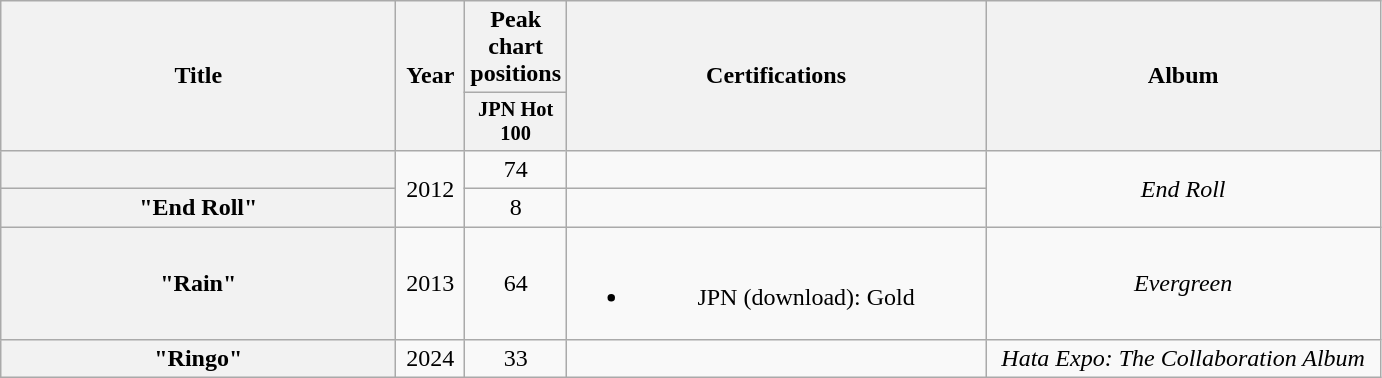<table class="wikitable plainrowheaders" style="text-align:center;">
<tr>
<th scope="col" rowspan="2" style="width:16em;">Title</th>
<th scope="col" rowspan="2" width="5%;">Year</th>
<th scope="col" colspan="1">Peak chart positions</th>
<th scope="col" rowspan="2" style="width:17em;">Certifications</th>
<th scope="col" rowspan="2" style="width:16em;">Album</th>
</tr>
<tr>
<th style="width:3em;font-size:85%">JPN Hot 100<br></th>
</tr>
<tr>
<th scope="row"></th>
<td rowspan="2">2012</td>
<td>74</td>
<td></td>
<td rowspan="2"><em>End Roll</em></td>
</tr>
<tr>
<th scope="row">"End Roll"</th>
<td>8</td>
</tr>
<tr>
<th scope="row">"Rain"</th>
<td>2013</td>
<td>64</td>
<td><br><ul><li>JPN <span>(download)</span>: Gold</li></ul></td>
<td><em>Evergreen</em></td>
</tr>
<tr>
<th scope="row">"Ringo"<br></th>
<td>2024</td>
<td>33</td>
<td></td>
<td><em>Hata Expo: The Collaboration Album</em></td>
</tr>
</table>
